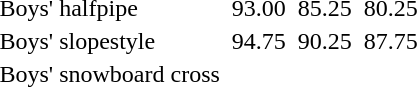<table>
<tr>
<td>Boys' halfpipe<br></td>
<td></td>
<td>93.00</td>
<td></td>
<td>85.25</td>
<td></td>
<td>80.25</td>
</tr>
<tr>
<td>Boys' slopestyle<br></td>
<td></td>
<td>94.75</td>
<td></td>
<td>90.25</td>
<td></td>
<td>87.75</td>
</tr>
<tr>
<td>Boys' snowboard cross<br></td>
<td colspan="2"></td>
<td colspan="2"></td>
<td colspan="2"></td>
</tr>
</table>
